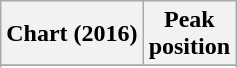<table class="wikitable sortable plainrowheaders" style="text-align:center">
<tr>
<th>Chart (2016)</th>
<th>Peak<br>position</th>
</tr>
<tr>
</tr>
<tr>
</tr>
</table>
